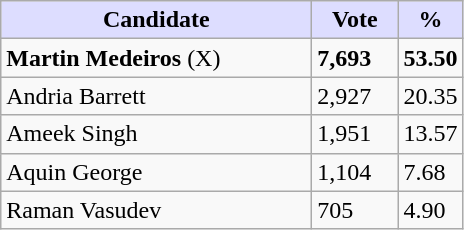<table class="wikitable">
<tr>
<th style="background:#ddf; width:200px;">Candidate</th>
<th style="background:#ddf; width:50px;">Vote</th>
<th style="background:#ddf; width:30px;">%</th>
</tr>
<tr>
<td><strong>Martin Medeiros</strong> (X)</td>
<td><strong>7,693</strong></td>
<td><strong>53.50</strong></td>
</tr>
<tr>
<td>Andria Barrett</td>
<td>2,927</td>
<td>20.35</td>
</tr>
<tr>
<td>Ameek Singh</td>
<td>1,951</td>
<td>13.57</td>
</tr>
<tr>
<td>Aquin George</td>
<td>1,104</td>
<td>7.68</td>
</tr>
<tr>
<td>Raman Vasudev</td>
<td>705</td>
<td>4.90</td>
</tr>
</table>
